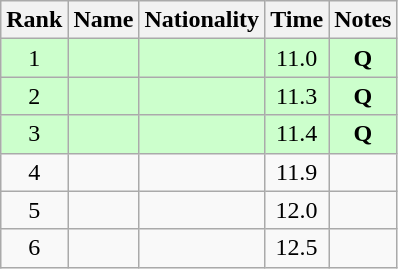<table class="wikitable sortable" style="text-align:center">
<tr>
<th>Rank</th>
<th>Name</th>
<th>Nationality</th>
<th>Time</th>
<th>Notes</th>
</tr>
<tr bgcolor=ccffcc>
<td>1</td>
<td align=left></td>
<td align=left></td>
<td>11.0</td>
<td><strong>Q</strong></td>
</tr>
<tr bgcolor=ccffcc>
<td>2</td>
<td align=left></td>
<td align=left></td>
<td>11.3</td>
<td><strong>Q</strong></td>
</tr>
<tr bgcolor=ccffcc>
<td>3</td>
<td align=left></td>
<td align=left></td>
<td>11.4</td>
<td><strong>Q</strong></td>
</tr>
<tr>
<td>4</td>
<td align=left></td>
<td align=left></td>
<td>11.9</td>
<td></td>
</tr>
<tr>
<td>5</td>
<td align=left></td>
<td align=left></td>
<td>12.0</td>
<td></td>
</tr>
<tr>
<td>6</td>
<td align=left></td>
<td align=left></td>
<td>12.5</td>
<td></td>
</tr>
</table>
